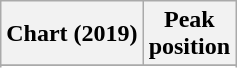<table class="wikitable sortable plainrowheaders" style="text-align:center;">
<tr>
<th>Chart (2019)</th>
<th>Peak<br>position</th>
</tr>
<tr>
</tr>
<tr>
</tr>
<tr>
</tr>
<tr>
</tr>
</table>
